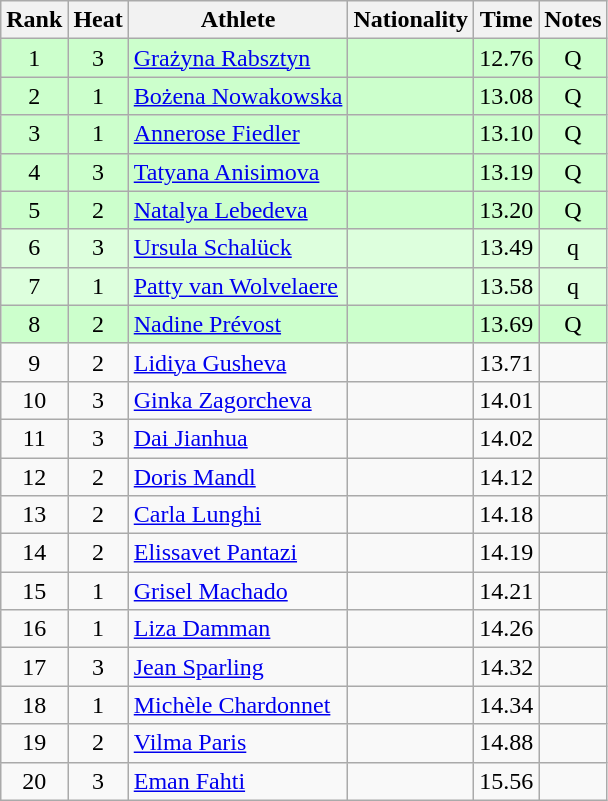<table class="wikitable sortable" style="text-align:center">
<tr>
<th>Rank</th>
<th>Heat</th>
<th>Athlete</th>
<th>Nationality</th>
<th>Time</th>
<th>Notes</th>
</tr>
<tr bgcolor=ccffcc>
<td>1</td>
<td>3</td>
<td align=left><a href='#'>Grażyna Rabsztyn</a></td>
<td align=left></td>
<td>12.76</td>
<td>Q</td>
</tr>
<tr bgcolor=ccffcc>
<td>2</td>
<td>1</td>
<td align=left><a href='#'>Bożena Nowakowska</a></td>
<td align=left></td>
<td>13.08</td>
<td>Q</td>
</tr>
<tr bgcolor=ccffcc>
<td>3</td>
<td>1</td>
<td align=left><a href='#'>Annerose Fiedler</a></td>
<td align=left></td>
<td>13.10</td>
<td>Q</td>
</tr>
<tr bgcolor=ccffcc>
<td>4</td>
<td>3</td>
<td align=left><a href='#'>Tatyana Anisimova</a></td>
<td align=left></td>
<td>13.19</td>
<td>Q</td>
</tr>
<tr bgcolor=ccffcc>
<td>5</td>
<td>2</td>
<td align=left><a href='#'>Natalya Lebedeva</a></td>
<td align=left></td>
<td>13.20</td>
<td>Q</td>
</tr>
<tr bgcolor=ddffdd>
<td>6</td>
<td>3</td>
<td align=left><a href='#'>Ursula Schalück</a></td>
<td align=left></td>
<td>13.49</td>
<td>q</td>
</tr>
<tr bgcolor=ddffdd>
<td>7</td>
<td>1</td>
<td align=left><a href='#'>Patty van Wolvelaere</a></td>
<td align=left></td>
<td>13.58</td>
<td>q</td>
</tr>
<tr bgcolor=ccffcc>
<td>8</td>
<td>2</td>
<td align=left><a href='#'>Nadine Prévost</a></td>
<td align=left></td>
<td>13.69</td>
<td>Q</td>
</tr>
<tr>
<td>9</td>
<td>2</td>
<td align=left><a href='#'>Lidiya Gusheva</a></td>
<td align=left></td>
<td>13.71</td>
<td></td>
</tr>
<tr>
<td>10</td>
<td>3</td>
<td align=left><a href='#'>Ginka Zagorcheva</a></td>
<td align=left></td>
<td>14.01</td>
<td></td>
</tr>
<tr>
<td>11</td>
<td>3</td>
<td align=left><a href='#'>Dai Jianhua</a></td>
<td align=left></td>
<td>14.02</td>
<td></td>
</tr>
<tr>
<td>12</td>
<td>2</td>
<td align=left><a href='#'>Doris Mandl</a></td>
<td align=left></td>
<td>14.12</td>
<td></td>
</tr>
<tr>
<td>13</td>
<td>2</td>
<td align=left><a href='#'>Carla Lunghi</a></td>
<td align=left></td>
<td>14.18</td>
<td></td>
</tr>
<tr>
<td>14</td>
<td>2</td>
<td align=left><a href='#'>Elissavet Pantazi</a></td>
<td align=left></td>
<td>14.19</td>
<td></td>
</tr>
<tr>
<td>15</td>
<td>1</td>
<td align=left><a href='#'>Grisel Machado</a></td>
<td align=left></td>
<td>14.21</td>
<td></td>
</tr>
<tr>
<td>16</td>
<td>1</td>
<td align=left><a href='#'>Liza Damman</a></td>
<td align=left></td>
<td>14.26</td>
<td></td>
</tr>
<tr>
<td>17</td>
<td>3</td>
<td align=left><a href='#'>Jean Sparling</a></td>
<td align=left></td>
<td>14.32</td>
<td></td>
</tr>
<tr>
<td>18</td>
<td>1</td>
<td align=left><a href='#'>Michèle Chardonnet</a></td>
<td align=left></td>
<td>14.34</td>
<td></td>
</tr>
<tr>
<td>19</td>
<td>2</td>
<td align=left><a href='#'>Vilma Paris</a></td>
<td align=left></td>
<td>14.88</td>
<td></td>
</tr>
<tr>
<td>20</td>
<td>3</td>
<td align=left><a href='#'>Eman Fahti</a></td>
<td align=left></td>
<td>15.56</td>
<td></td>
</tr>
</table>
